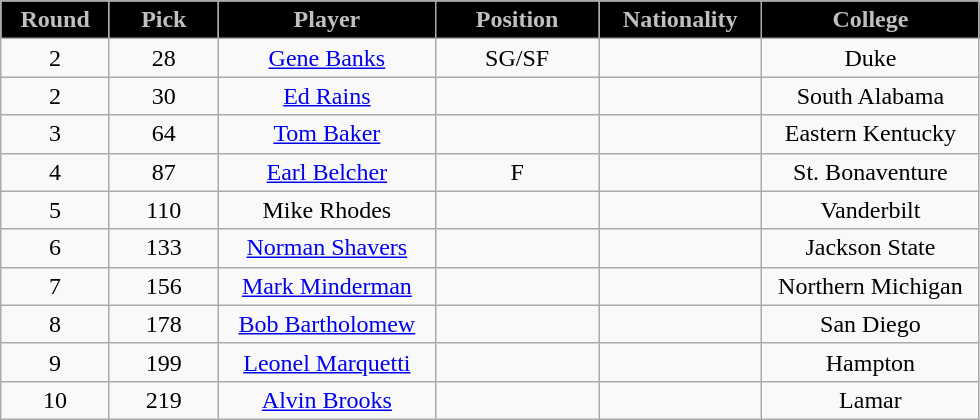<table class="wikitable sortable sortable">
<tr>
<th style="background:#000000; color:#c0c0c0" width="10%">Round</th>
<th style="background:#000000; color:#c0c0c0" width="10%">Pick</th>
<th style="background:#000000; color:#c0c0c0" width="20%">Player</th>
<th style="background:#000000; color:#c0c0c0" width="15%">Position</th>
<th style="background:#000000; color:#c0c0c0" width="15%">Nationality</th>
<th style="background:#000000; color:#c0c0c0" width="20%">College</th>
</tr>
<tr style="text-align: center">
<td>2</td>
<td>28</td>
<td><a href='#'>Gene Banks</a></td>
<td>SG/SF</td>
<td></td>
<td>Duke</td>
</tr>
<tr style="text-align: center">
<td>2</td>
<td>30</td>
<td><a href='#'>Ed Rains</a></td>
<td></td>
<td></td>
<td>South Alabama</td>
</tr>
<tr style="text-align: center">
<td>3</td>
<td>64</td>
<td><a href='#'>Tom Baker</a></td>
<td></td>
<td></td>
<td>Eastern Kentucky</td>
</tr>
<tr style="text-align: center">
<td>4</td>
<td>87</td>
<td><a href='#'>Earl Belcher</a></td>
<td>F</td>
<td></td>
<td>St. Bonaventure</td>
</tr>
<tr style="text-align: center">
<td>5</td>
<td>110</td>
<td>Mike Rhodes</td>
<td></td>
<td></td>
<td>Vanderbilt</td>
</tr>
<tr style="text-align: center">
<td>6</td>
<td>133</td>
<td><a href='#'>Norman Shavers</a></td>
<td></td>
<td></td>
<td>Jackson State</td>
</tr>
<tr style="text-align: center">
<td>7</td>
<td>156</td>
<td><a href='#'>Mark Minderman</a></td>
<td></td>
<td></td>
<td>Northern Michigan</td>
</tr>
<tr style="text-align: center">
<td>8</td>
<td>178</td>
<td><a href='#'>Bob Bartholomew</a></td>
<td></td>
<td></td>
<td>San Diego</td>
</tr>
<tr style="text-align: center">
<td>9</td>
<td>199</td>
<td><a href='#'>Leonel Marquetti</a></td>
<td></td>
<td></td>
<td>Hampton</td>
</tr>
<tr style="text-align: center">
<td>10</td>
<td>219</td>
<td><a href='#'>Alvin Brooks</a></td>
<td></td>
<td></td>
<td>Lamar</td>
</tr>
</table>
